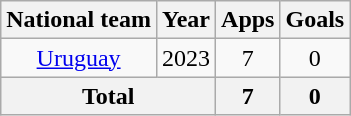<table class="wikitable" style="text-align:center">
<tr>
<th>National team</th>
<th>Year</th>
<th>Apps</th>
<th>Goals</th>
</tr>
<tr>
<td rowspan=1><a href='#'>Uruguay</a></td>
<td>2023</td>
<td>7</td>
<td>0</td>
</tr>
<tr>
<th colspan=2>Total</th>
<th>7</th>
<th>0</th>
</tr>
</table>
